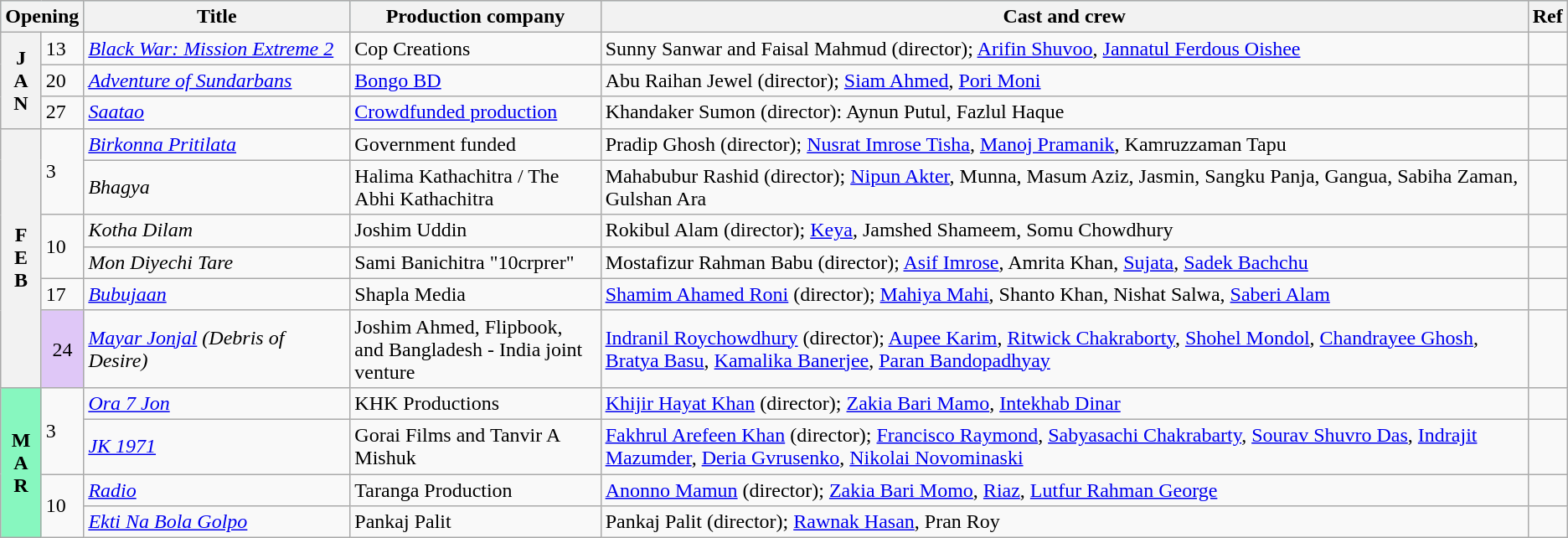<table class="wikitable sortable">
<tr style="background:#b0e0e6; text-align:center"y>
<th colspan="2">Opening</th>
<th style="width:17%">Title</th>
<th style="width:16%">Production company</th>
<th>Cast and crew</th>
<th>Ref</th>
</tr>
<tr>
<th rowspan="3">J<br>A<br>N</th>
<td>13</td>
<td><em><a href='#'>Black War: Mission Extreme 2</a></em></td>
<td>Cop Creations</td>
<td>Sunny Sanwar and Faisal Mahmud (director); <a href='#'>Arifin Shuvoo</a>, <a href='#'>Jannatul Ferdous Oishee</a></td>
<td></td>
</tr>
<tr>
<td>20</td>
<td><em><a href='#'>Adventure of Sundarbans</a></em></td>
<td><a href='#'>Bongo BD</a></td>
<td>Abu Raihan Jewel (director); <a href='#'>Siam Ahmed</a>, <a href='#'>Pori Moni</a></td>
<td></td>
</tr>
<tr>
<td>27</td>
<td><em><a href='#'>Saatao</a></em></td>
<td><a href='#'>Crowdfunded production</a></td>
<td>Khandaker Sumon (director): Aynun Putul, Fazlul Haque</td>
<td></td>
</tr>
<tr>
<th rowspan="6">F<br>E<br>B</th>
<td rowspan="2">3</td>
<td><em><a href='#'>Birkonna Pritilata</a></em></td>
<td>Government funded</td>
<td>Pradip Ghosh (director); <a href='#'>Nusrat Imrose Tisha</a>, <a href='#'>Manoj Pramanik</a>, Kamruzzaman Tapu</td>
<td></td>
</tr>
<tr>
<td><em>Bhagya</em></td>
<td>Halima Kathachitra / The Abhi Kathachitra</td>
<td>Mahabubur Rashid (director); <a href='#'>Nipun Akter</a>, Munna, Masum Aziz, Jasmin, Sangku Panja, Gangua, Sabiha Zaman, Gulshan Ara</td>
<td></td>
</tr>
<tr>
<td rowspan="2">10</td>
<td><em>Kotha Dilam</em></td>
<td>Joshim Uddin</td>
<td>Rokibul Alam (director); <a href='#'>Keya</a>, Jamshed Shameem, Somu Chowdhury</td>
<td></td>
</tr>
<tr>
<td><em>Mon Diyechi Tare</em></td>
<td>Sami Banichitra "10crprer"</td>
<td>Mostafizur Rahman Babu (director); <a href='#'>Asif Imrose</a>, Amrita Khan, <a href='#'>Sujata</a>, <a href='#'>Sadek Bachchu</a></td>
<td></td>
</tr>
<tr>
<td>17</td>
<td><em><a href='#'>Bubujaan</a></em></td>
<td>Shapla Media</td>
<td><a href='#'>Shamim Ahamed Roni</a> (director); <a href='#'>Mahiya Mahi</a>, Shanto Khan, Nishat Salwa, <a href='#'>Saberi Alam</a></td>
<td></td>
</tr>
<tr>
<td style="text-align:center; background:#dfc7f7;">24</td>
<td><em><a href='#'>Mayar Jonjal</a> (Debris of Desire)</em></td>
<td>Joshim Ahmed, Flipbook, and Bangladesh - India joint venture</td>
<td><a href='#'>Indranil Roychowdhury</a> (director); <a href='#'>Aupee Karim</a>, <a href='#'>Ritwick Chakraborty</a>, <a href='#'>Shohel Mondol</a>, <a href='#'>Chandrayee Ghosh</a>, <a href='#'>Bratya Basu</a>, <a href='#'>Kamalika Banerjee</a>, <a href='#'>Paran Bandopadhyay</a></td>
<td></td>
</tr>
<tr>
<th rowspan="4" style="text-align:center; background:#87f7bf;">M<br>A<br>R</th>
<td rowspan="2">3</td>
<td><em><a href='#'>Ora 7 Jon</a></em></td>
<td>KHK Productions</td>
<td><a href='#'>Khijir Hayat Khan</a> (director); <a href='#'>Zakia Bari Mamo</a>, <a href='#'>Intekhab Dinar</a></td>
<td></td>
</tr>
<tr>
<td><em><a href='#'>JK 1971</a></em></td>
<td>Gorai Films and Tanvir A Mishuk</td>
<td><a href='#'>Fakhrul Arefeen Khan</a> (director); <a href='#'>Francisco Raymond</a>, <a href='#'>Sabyasachi Chakrabarty</a>, <a href='#'>Sourav Shuvro Das</a>, <a href='#'>Indrajit Mazumder</a>, <a href='#'>Deria Gvrusenko</a>, <a href='#'>Nikolai Novominaski</a></td>
<td></td>
</tr>
<tr>
<td rowspan="2">10</td>
<td><em><a href='#'>Radio</a></em></td>
<td>Taranga Production</td>
<td><a href='#'>Anonno Mamun</a> (director); <a href='#'>Zakia Bari Momo</a>, <a href='#'>Riaz</a>, <a href='#'>Lutfur Rahman George</a></td>
<td></td>
</tr>
<tr>
<td><em><a href='#'>Ekti Na Bola Golpo</a></em></td>
<td>Pankaj Palit</td>
<td>Pankaj Palit (director); <a href='#'>Rawnak Hasan</a>, Pran Roy</td>
<td></td>
</tr>
</table>
